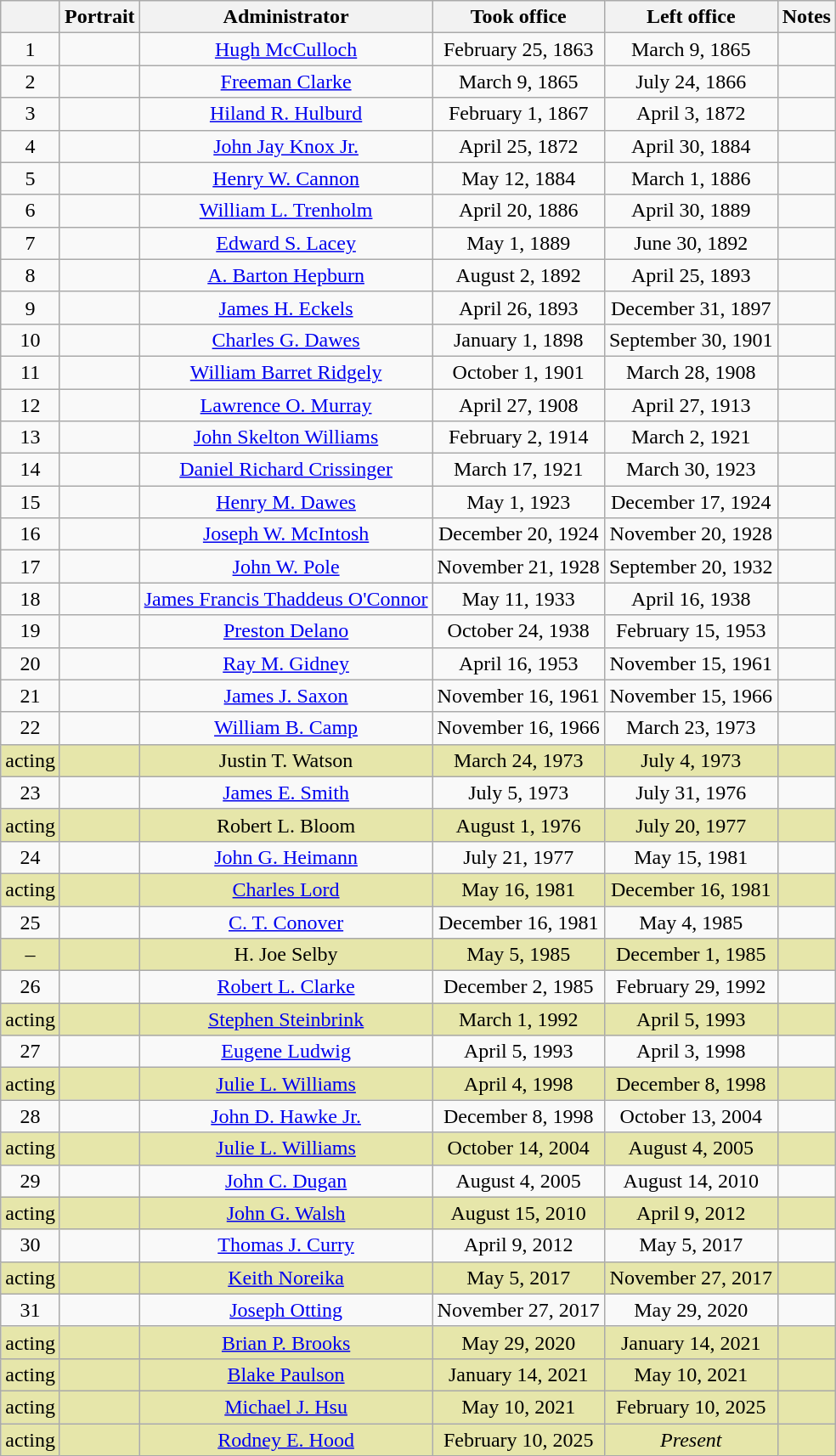<table class=wikitable style="text-align:center">
<tr>
<th></th>
<th>Portrait</th>
<th>Administrator</th>
<th>Took office</th>
<th>Left office</th>
<th>Notes</th>
</tr>
<tr>
<td>1</td>
<td></td>
<td><a href='#'>Hugh McCulloch</a></td>
<td>February 25, 1863</td>
<td>March 9, 1865</td>
<td></td>
</tr>
<tr>
<td>2</td>
<td></td>
<td><a href='#'>Freeman Clarke</a></td>
<td>March 9, 1865</td>
<td>July 24, 1866</td>
<td></td>
</tr>
<tr>
<td>3</td>
<td></td>
<td><a href='#'>Hiland R. Hulburd</a></td>
<td>February 1, 1867</td>
<td>April 3, 1872</td>
<td></td>
</tr>
<tr>
<td>4</td>
<td></td>
<td><a href='#'>John Jay Knox Jr.</a></td>
<td>April 25, 1872</td>
<td>April 30, 1884</td>
<td></td>
</tr>
<tr>
<td>5</td>
<td></td>
<td><a href='#'>Henry W. Cannon</a></td>
<td>May 12, 1884</td>
<td>March 1, 1886</td>
<td></td>
</tr>
<tr>
<td>6</td>
<td></td>
<td><a href='#'>William L. Trenholm</a></td>
<td>April 20, 1886</td>
<td>April 30, 1889</td>
<td></td>
</tr>
<tr>
<td>7</td>
<td></td>
<td><a href='#'>Edward S. Lacey</a></td>
<td>May 1, 1889</td>
<td>June 30, 1892</td>
<td></td>
</tr>
<tr>
<td>8</td>
<td></td>
<td><a href='#'>A. Barton Hepburn</a></td>
<td>August 2, 1892</td>
<td>April 25, 1893</td>
<td></td>
</tr>
<tr>
<td>9</td>
<td></td>
<td><a href='#'>James H. Eckels</a></td>
<td>April 26, 1893</td>
<td>December 31, 1897</td>
<td></td>
</tr>
<tr>
<td>10</td>
<td></td>
<td><a href='#'>Charles G. Dawes</a></td>
<td>January 1, 1898</td>
<td nowrap>September 30, 1901</td>
<td></td>
</tr>
<tr>
<td>11</td>
<td></td>
<td><a href='#'>William Barret Ridgely</a></td>
<td>October 1, 1901</td>
<td>March 28, 1908</td>
<td></td>
</tr>
<tr>
<td>12</td>
<td></td>
<td><a href='#'>Lawrence O. Murray</a></td>
<td>April 27, 1908</td>
<td>April 27, 1913</td>
<td></td>
</tr>
<tr>
<td>13</td>
<td></td>
<td><a href='#'>John Skelton Williams</a></td>
<td>February 2, 1914</td>
<td>March 2, 1921</td>
<td></td>
</tr>
<tr>
<td>14</td>
<td></td>
<td><a href='#'>Daniel Richard Crissinger</a></td>
<td>March 17, 1921</td>
<td>March 30, 1923</td>
<td></td>
</tr>
<tr>
<td>15</td>
<td></td>
<td><a href='#'>Henry M. Dawes</a></td>
<td>May 1, 1923</td>
<td>December 17, 1924</td>
<td></td>
</tr>
<tr>
<td>16</td>
<td></td>
<td><a href='#'>Joseph W. McIntosh</a></td>
<td nowrap>December 20, 1924</td>
<td>November 20, 1928</td>
<td></td>
</tr>
<tr>
<td>17</td>
<td></td>
<td><a href='#'>John W. Pole</a></td>
<td>November 21, 1928</td>
<td>September 20, 1932</td>
<td></td>
</tr>
<tr>
<td>18</td>
<td></td>
<td><a href='#'>James Francis Thaddeus O'Connor</a></td>
<td>May 11, 1933</td>
<td>April 16, 1938</td>
<td></td>
</tr>
<tr>
<td>19</td>
<td></td>
<td><a href='#'>Preston Delano</a></td>
<td>October 24, 1938</td>
<td>February 15, 1953</td>
<td></td>
</tr>
<tr>
<td>20</td>
<td></td>
<td><a href='#'>Ray M. Gidney</a></td>
<td>April 16, 1953</td>
<td>November 15, 1961</td>
<td></td>
</tr>
<tr>
<td>21</td>
<td></td>
<td><a href='#'>James J. Saxon</a></td>
<td>November 16, 1961</td>
<td>November 15, 1966</td>
<td></td>
</tr>
<tr>
<td>22</td>
<td></td>
<td><a href='#'>William B. Camp</a></td>
<td>November 16, 1966</td>
<td>March 23, 1973</td>
<td></td>
</tr>
<tr bgcolor="#e6e6aa">
<td>acting</td>
<td></td>
<td>Justin T. Watson</td>
<td>March 24, 1973</td>
<td>July 4, 1973</td>
<td></td>
</tr>
<tr>
<td>23</td>
<td></td>
<td><a href='#'>James E. Smith</a></td>
<td>July 5, 1973</td>
<td>July 31, 1976</td>
<td></td>
</tr>
<tr bgcolor="#e6e6aa">
<td>acting</td>
<td></td>
<td>Robert L. Bloom</td>
<td>August 1, 1976</td>
<td>July 20, 1977</td>
<td></td>
</tr>
<tr>
<td>24</td>
<td></td>
<td><a href='#'>John G. Heimann</a></td>
<td>July 21, 1977</td>
<td>May 15, 1981</td>
<td></td>
</tr>
<tr bgcolor="#e6e6aa">
<td>acting</td>
<td></td>
<td><a href='#'>Charles Lord</a></td>
<td>May 16, 1981</td>
<td>December 16, 1981</td>
<td></td>
</tr>
<tr>
<td>25</td>
<td></td>
<td><a href='#'>C. T. Conover</a></td>
<td>December 16, 1981</td>
<td>May 4, 1985</td>
<td></td>
</tr>
<tr bgcolor="#e6e6aa">
<td>–</td>
<td></td>
<td>H. Joe Selby</td>
<td>May 5, 1985</td>
<td>December 1, 1985</td>
<td></td>
</tr>
<tr>
<td>26</td>
<td></td>
<td><a href='#'>Robert L. Clarke</a></td>
<td>December 2, 1985</td>
<td>February 29, 1992</td>
<td></td>
</tr>
<tr bgcolor="#e6e6aa">
<td>acting</td>
<td></td>
<td><a href='#'>Stephen Steinbrink</a></td>
<td>March 1, 1992</td>
<td>April 5, 1993</td>
<td></td>
</tr>
<tr>
<td>27</td>
<td></td>
<td><a href='#'>Eugene Ludwig</a></td>
<td>April 5, 1993</td>
<td>April 3, 1998</td>
<td></td>
</tr>
<tr bgcolor="#e6e6aa">
<td>acting</td>
<td></td>
<td><a href='#'>Julie L. Williams</a></td>
<td>April 4, 1998</td>
<td>December 8, 1998</td>
<td></td>
</tr>
<tr>
<td>28</td>
<td></td>
<td><a href='#'>John D. Hawke Jr.</a></td>
<td>December 8, 1998</td>
<td>October 13, 2004</td>
<td></td>
</tr>
<tr bgcolor="#e6e6aa">
<td>acting</td>
<td></td>
<td><a href='#'>Julie L. Williams</a></td>
<td>October 14, 2004</td>
<td>August 4, 2005</td>
<td></td>
</tr>
<tr>
<td>29</td>
<td></td>
<td><a href='#'>John C. Dugan</a></td>
<td>August 4, 2005</td>
<td>August 14, 2010</td>
<td></td>
</tr>
<tr bgcolor="#e6e6aa">
<td>acting</td>
<td></td>
<td><a href='#'>John G. Walsh</a></td>
<td>August 15, 2010</td>
<td>April 9, 2012</td>
<td></td>
</tr>
<tr>
<td>30</td>
<td></td>
<td><a href='#'>Thomas J. Curry</a></td>
<td>April 9, 2012</td>
<td>May 5, 2017</td>
<td></td>
</tr>
<tr bgcolor="#e6e6aa">
<td>acting</td>
<td></td>
<td><a href='#'>Keith Noreika</a></td>
<td>May 5, 2017</td>
<td>November 27, 2017</td>
<td></td>
</tr>
<tr>
<td>31</td>
<td></td>
<td><a href='#'>Joseph Otting</a></td>
<td>November 27, 2017</td>
<td>May 29, 2020</td>
<td></td>
</tr>
<tr bgcolor="#e6e6aa">
<td>acting</td>
<td></td>
<td><a href='#'>Brian P. Brooks</a></td>
<td>May 29, 2020</td>
<td>January 14, 2021</td>
<td></td>
</tr>
<tr bgcolor="#e6e6aa">
<td>acting</td>
<td></td>
<td><a href='#'>Blake Paulson</a></td>
<td>January 14, 2021</td>
<td>May 10, 2021</td>
<td></td>
</tr>
<tr bgcolor="#e6e6aa">
<td>acting</td>
<td></td>
<td><a href='#'>Michael J. Hsu</a></td>
<td>May 10, 2021</td>
<td>February 10, 2025</td>
<td></td>
</tr>
<tr bgcolor="#e6e6aa">
<td>acting</td>
<td></td>
<td><a href='#'>Rodney E. Hood</a></td>
<td>February 10, 2025</td>
<td><em>Present</em></td>
<td></td>
</tr>
</table>
